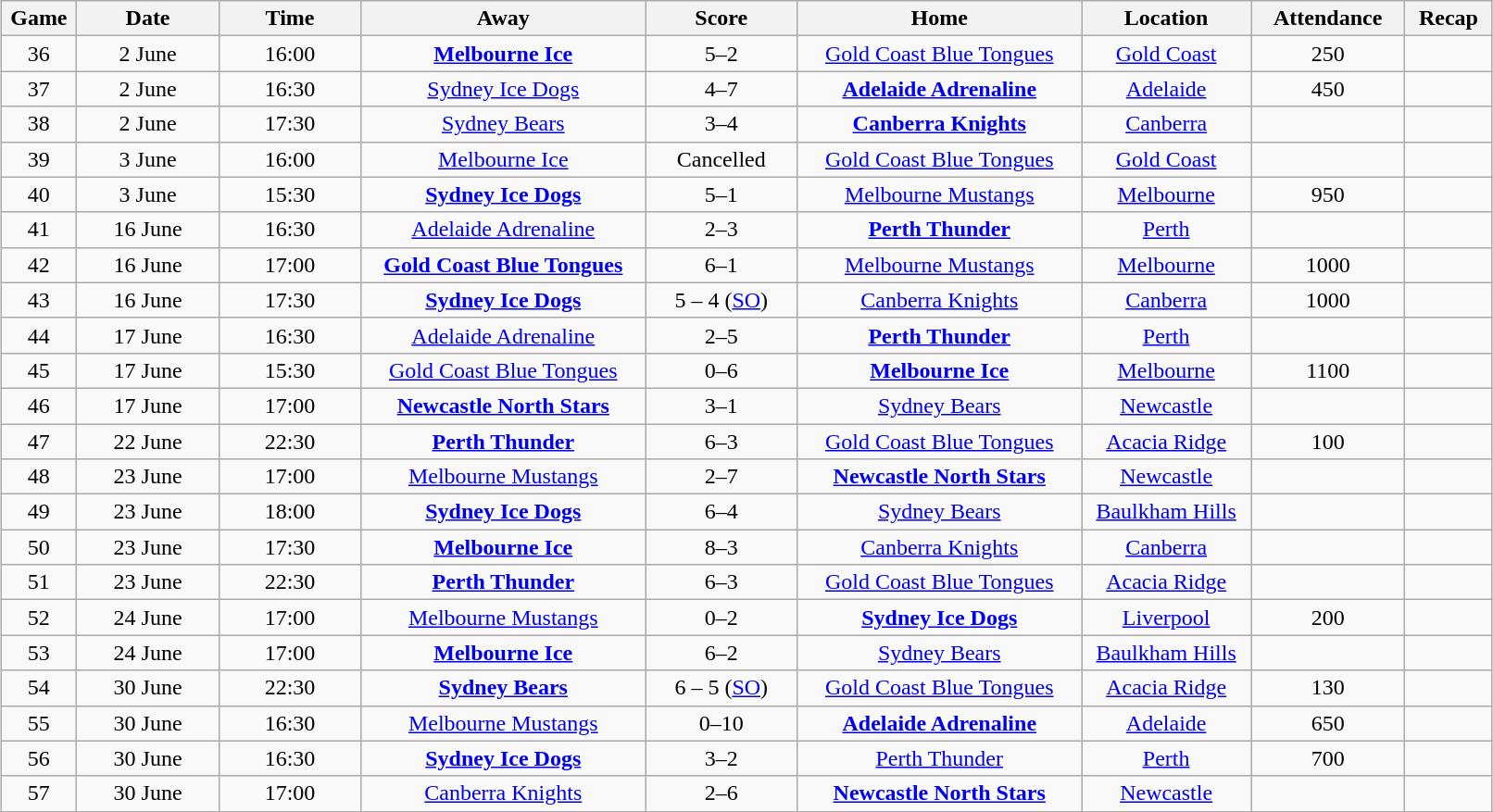<table class="wikitable" width="85%" style="margin: 1em auto 1em auto">
<tr>
<th width="1%">Game</th>
<th width="6%">Date</th>
<th width="6%">Time</th>
<th width="12%">Away</th>
<th width="6%">Score</th>
<th width="12%">Home</th>
<th width="7%">Location</th>
<th width="4%">Attendance</th>
<th width="2%">Recap</th>
</tr>
<tr align="center">
<td>36</td>
<td>2 June</td>
<td>16:00</td>
<td><strong><a href='#'>Melbourne Ice</a></strong></td>
<td>5–2</td>
<td><a href='#'>Gold Coast Blue Tongues</a></td>
<td><a href='#'>Gold Coast</a></td>
<td>250</td>
<td></td>
</tr>
<tr align="center">
<td>37</td>
<td>2 June</td>
<td>16:30</td>
<td><a href='#'>Sydney Ice Dogs</a></td>
<td>4–7</td>
<td><strong><a href='#'>Adelaide Adrenaline</a></strong></td>
<td><a href='#'>Adelaide</a></td>
<td>450</td>
<td></td>
</tr>
<tr align="center">
<td>38</td>
<td>2 June</td>
<td>17:30</td>
<td><a href='#'>Sydney Bears</a></td>
<td>3–4</td>
<td><strong><a href='#'>Canberra Knights</a></strong></td>
<td><a href='#'>Canberra</a></td>
<td></td>
<td></td>
</tr>
<tr align="center">
<td>39</td>
<td>3 June</td>
<td>16:00</td>
<td><a href='#'>Melbourne Ice</a></td>
<td>Cancelled</td>
<td><a href='#'>Gold Coast Blue Tongues</a></td>
<td><a href='#'>Gold Coast</a></td>
<td></td>
<td></td>
</tr>
<tr align="center">
<td>40</td>
<td>3 June</td>
<td>15:30</td>
<td><strong><a href='#'>Sydney Ice Dogs</a></strong></td>
<td>5–1</td>
<td><a href='#'>Melbourne Mustangs</a></td>
<td><a href='#'>Melbourne</a></td>
<td>950</td>
<td></td>
</tr>
<tr align="center">
<td>41</td>
<td>16 June</td>
<td>16:30</td>
<td><a href='#'>Adelaide Adrenaline</a></td>
<td>2–3</td>
<td><strong><a href='#'>Perth Thunder</a></strong></td>
<td><a href='#'>Perth</a></td>
<td></td>
<td></td>
</tr>
<tr align="center">
<td>42</td>
<td>16 June</td>
<td>17:00</td>
<td><strong><a href='#'>Gold Coast Blue Tongues</a></strong></td>
<td>6–1</td>
<td><a href='#'>Melbourne Mustangs</a></td>
<td><a href='#'>Melbourne</a></td>
<td>1000</td>
<td></td>
</tr>
<tr align="center">
<td>43</td>
<td>16 June</td>
<td>17:30</td>
<td><strong><a href='#'>Sydney Ice Dogs</a></strong></td>
<td>5 – 4 (<a href='#'>SO</a>)</td>
<td><a href='#'>Canberra Knights</a></td>
<td><a href='#'>Canberra</a></td>
<td>1000</td>
<td></td>
</tr>
<tr align="center">
<td>44</td>
<td>17 June</td>
<td>16:30</td>
<td><a href='#'>Adelaide Adrenaline</a></td>
<td>2–5</td>
<td><strong><a href='#'>Perth Thunder</a></strong></td>
<td><a href='#'>Perth</a></td>
<td></td>
<td></td>
</tr>
<tr align="center">
<td>45</td>
<td>17 June</td>
<td>15:30</td>
<td><a href='#'>Gold Coast Blue Tongues</a></td>
<td>0–6</td>
<td><strong><a href='#'>Melbourne Ice</a></strong></td>
<td><a href='#'>Melbourne</a></td>
<td>1100</td>
<td></td>
</tr>
<tr align="center">
<td>46</td>
<td>17 June</td>
<td>17:00</td>
<td><strong><a href='#'>Newcastle North Stars</a></strong></td>
<td>3–1</td>
<td><a href='#'>Sydney Bears</a></td>
<td><a href='#'>Newcastle</a></td>
<td></td>
<td></td>
</tr>
<tr align="center">
<td>47</td>
<td>22 June</td>
<td>22:30</td>
<td><strong><a href='#'>Perth Thunder</a></strong></td>
<td>6–3</td>
<td><a href='#'>Gold Coast Blue Tongues</a></td>
<td><a href='#'>Acacia Ridge</a></td>
<td>100</td>
<td></td>
</tr>
<tr align="center">
<td>48</td>
<td>23 June</td>
<td>17:00</td>
<td><a href='#'>Melbourne Mustangs</a></td>
<td>2–7</td>
<td><strong><a href='#'>Newcastle North Stars</a></strong></td>
<td><a href='#'>Newcastle</a></td>
<td></td>
<td></td>
</tr>
<tr align="center">
<td>49</td>
<td>23 June</td>
<td>18:00</td>
<td><strong><a href='#'>Sydney Ice Dogs</a></strong></td>
<td>6–4</td>
<td><a href='#'>Sydney Bears</a></td>
<td><a href='#'>Baulkham Hills</a></td>
<td></td>
<td></td>
</tr>
<tr align="center">
<td>50</td>
<td>23 June</td>
<td>17:30</td>
<td><strong><a href='#'>Melbourne Ice</a></strong></td>
<td>8–3</td>
<td><a href='#'>Canberra Knights</a></td>
<td><a href='#'>Canberra</a></td>
<td></td>
<td></td>
</tr>
<tr align="center">
<td>51</td>
<td>23 June</td>
<td>22:30</td>
<td><strong><a href='#'>Perth Thunder</a></strong></td>
<td>6–3</td>
<td><a href='#'>Gold Coast Blue Tongues</a></td>
<td><a href='#'>Acacia Ridge</a></td>
<td></td>
<td></td>
</tr>
<tr align="center">
<td>52</td>
<td>24 June</td>
<td>17:00</td>
<td><a href='#'>Melbourne Mustangs</a></td>
<td>0–2</td>
<td><strong><a href='#'>Sydney Ice Dogs</a></strong></td>
<td><a href='#'>Liverpool</a></td>
<td>200</td>
<td></td>
</tr>
<tr align="center">
<td>53</td>
<td>24 June</td>
<td>17:00</td>
<td><strong><a href='#'>Melbourne Ice</a></strong></td>
<td>6–2</td>
<td><a href='#'>Sydney Bears</a></td>
<td><a href='#'>Baulkham Hills</a></td>
<td></td>
<td></td>
</tr>
<tr align="center">
<td>54</td>
<td>30 June</td>
<td>22:30</td>
<td><strong><a href='#'>Sydney Bears</a></strong></td>
<td>6 – 5 (<a href='#'>SO</a>)</td>
<td><a href='#'>Gold Coast Blue Tongues</a></td>
<td><a href='#'>Acacia Ridge</a></td>
<td>130</td>
<td></td>
</tr>
<tr align="center">
<td>55</td>
<td>30 June</td>
<td>16:30</td>
<td><a href='#'>Melbourne Mustangs</a></td>
<td>0–10</td>
<td><strong><a href='#'>Adelaide Adrenaline</a></strong></td>
<td><a href='#'>Adelaide</a></td>
<td>650</td>
<td></td>
</tr>
<tr align="center">
<td>56</td>
<td>30 June</td>
<td>16:30</td>
<td><strong><a href='#'>Sydney Ice Dogs</a></strong></td>
<td>3–2</td>
<td><a href='#'>Perth Thunder</a></td>
<td><a href='#'>Perth</a></td>
<td>700</td>
<td></td>
</tr>
<tr align="center">
<td>57</td>
<td>30 June</td>
<td>17:00</td>
<td><a href='#'>Canberra Knights</a></td>
<td>2–6</td>
<td><strong><a href='#'>Newcastle North Stars</a></strong></td>
<td><a href='#'>Newcastle</a></td>
<td></td>
<td></td>
</tr>
</table>
